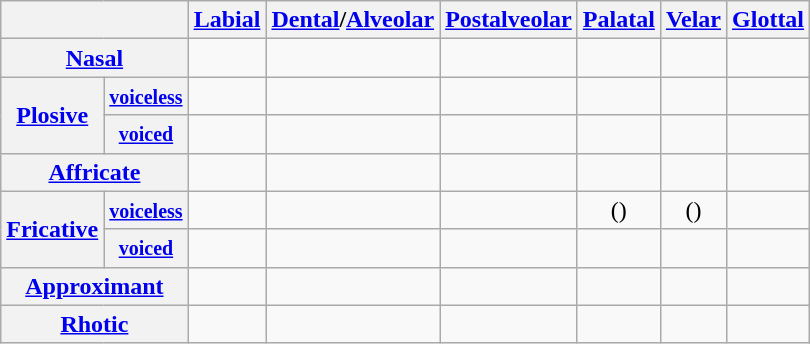<table class="wikitable" style="text-align:center;">
<tr>
<th colspan="2"></th>
<th><a href='#'>Labial</a></th>
<th><a href='#'>Dental</a>/<a href='#'>Alveolar</a></th>
<th><a href='#'>Postalveolar</a></th>
<th><a href='#'>Palatal</a></th>
<th><a href='#'>Velar</a></th>
<th><a href='#'>Glottal</a></th>
</tr>
<tr>
<th colspan="2"><a href='#'>Nasal</a></th>
<td></td>
<td></td>
<td></td>
<td></td>
<td></td>
<td></td>
</tr>
<tr>
<th rowspan="2"><a href='#'>Plosive</a></th>
<th><small><a href='#'>voiceless</a></small></th>
<td></td>
<td></td>
<td></td>
<td></td>
<td></td>
<td></td>
</tr>
<tr>
<th><small><a href='#'>voiced</a></small></th>
<td></td>
<td></td>
<td></td>
<td></td>
<td></td>
<td></td>
</tr>
<tr>
<th colspan="2"><a href='#'>Affricate</a></th>
<td></td>
<td></td>
<td></td>
<td></td>
<td></td>
<td></td>
</tr>
<tr>
<th rowspan="2"><a href='#'>Fricative</a></th>
<th><small><a href='#'>voiceless</a></small></th>
<td></td>
<td></td>
<td></td>
<td>()</td>
<td>()</td>
<td></td>
</tr>
<tr>
<th><small><a href='#'>voiced</a></small></th>
<td></td>
<td></td>
<td></td>
<td></td>
<td></td>
<td></td>
</tr>
<tr>
<th colspan="2"><a href='#'>Approximant</a></th>
<td></td>
<td></td>
<td></td>
<td></td>
<td></td>
<td></td>
</tr>
<tr>
<th colspan="2"><a href='#'>Rhotic</a></th>
<td></td>
<td></td>
<td></td>
<td></td>
<td></td>
<td></td>
</tr>
</table>
